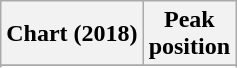<table class="wikitable plainrowheaders sortable" style="text-align:center">
<tr>
<th scope="col">Chart (2018)</th>
<th scope="col">Peak<br> position</th>
</tr>
<tr>
</tr>
<tr>
</tr>
<tr>
</tr>
<tr>
</tr>
</table>
